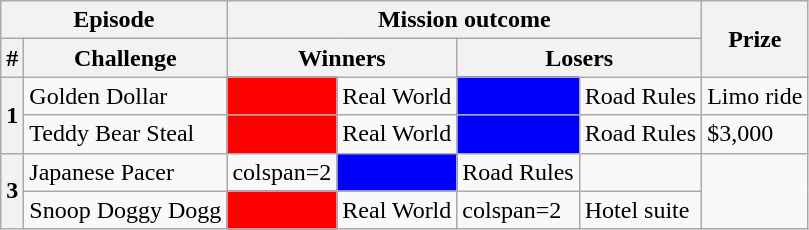<table class="wikitable">
<tr>
<th colspan=2>Episode</th>
<th colspan=4>Mission outcome</th>
<th rowspan=2>Prize</th>
</tr>
<tr>
<th>#</th>
<th>Challenge</th>
<th colspan=2>Winners</th>
<th colspan=2>Losers</th>
</tr>
<tr>
<th rowspan=2>1</th>
<td>Golden Dollar</td>
<td bgcolor="red"></td>
<td>Real World</td>
<td bgcolor="blue"></td>
<td>Road Rules</td>
<td>Limo ride</td>
</tr>
<tr>
<td>Teddy Bear Steal</td>
<td bgcolor="red"></td>
<td>Real World</td>
<td bgcolor="blue"></td>
<td>Road Rules</td>
<td>$3,000</td>
</tr>
<tr>
<th rowspan=2>3</th>
<td>Japanese Pacer</td>
<td>colspan=2 </td>
<td bgcolor="blue"></td>
<td>Road Rules</td>
<td></td>
</tr>
<tr>
<td>Snoop Doggy Dogg</td>
<td bgcolor="red"></td>
<td>Real World</td>
<td>colspan=2 </td>
<td>Hotel suite</td>
</tr>
</table>
